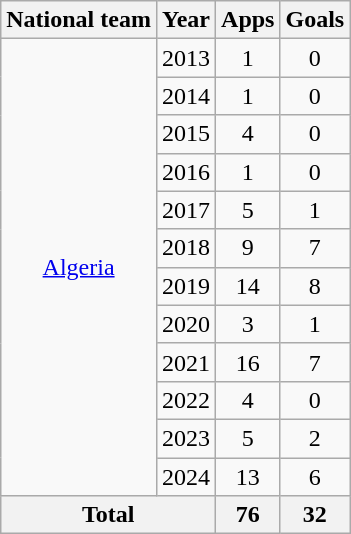<table class="wikitable" style="text-align:center">
<tr>
<th>National team</th>
<th>Year</th>
<th>Apps</th>
<th>Goals</th>
</tr>
<tr>
<td rowspan=12><a href='#'>Algeria</a></td>
<td>2013</td>
<td>1</td>
<td>0</td>
</tr>
<tr>
<td>2014</td>
<td>1</td>
<td>0</td>
</tr>
<tr>
<td>2015</td>
<td>4</td>
<td>0</td>
</tr>
<tr>
<td>2016</td>
<td>1</td>
<td>0</td>
</tr>
<tr>
<td>2017</td>
<td>5</td>
<td>1</td>
</tr>
<tr>
<td>2018</td>
<td>9</td>
<td>7</td>
</tr>
<tr>
<td>2019</td>
<td>14</td>
<td>8</td>
</tr>
<tr>
<td>2020</td>
<td>3</td>
<td>1</td>
</tr>
<tr>
<td>2021</td>
<td>16</td>
<td>7</td>
</tr>
<tr>
<td>2022</td>
<td>4</td>
<td>0</td>
</tr>
<tr>
<td>2023</td>
<td>5</td>
<td>2</td>
</tr>
<tr>
<td>2024</td>
<td>13</td>
<td>6</td>
</tr>
<tr>
<th colspan="2">Total</th>
<th>76</th>
<th>32</th>
</tr>
</table>
